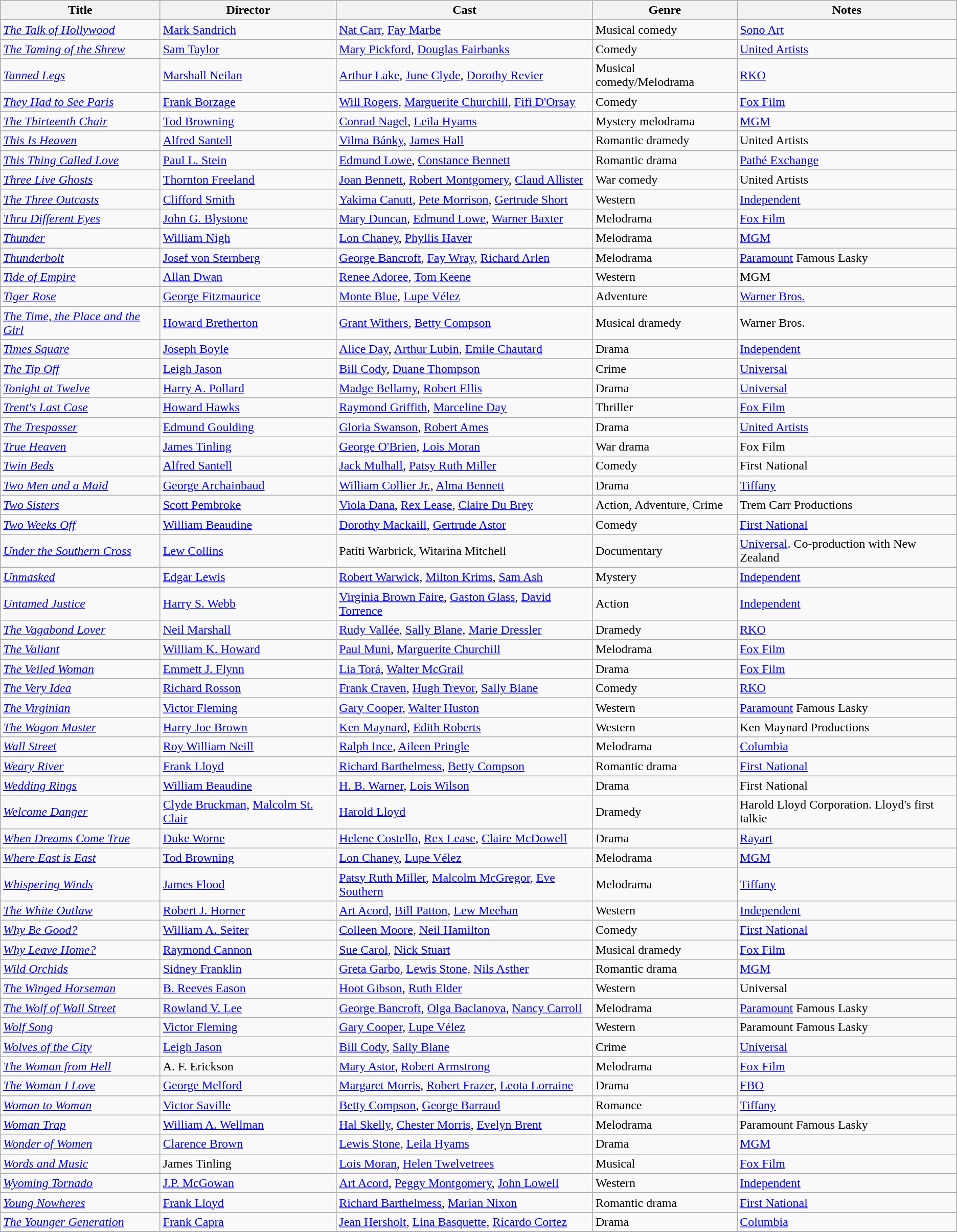<table class="wikitable">
<tr>
<th>Title</th>
<th>Director</th>
<th>Cast</th>
<th>Genre</th>
<th>Notes</th>
</tr>
<tr>
<td><em><a href='#'>The Talk of Hollywood</a></em></td>
<td><a href='#'>Mark Sandrich</a></td>
<td><a href='#'>Nat Carr</a>, <a href='#'>Fay Marbe</a></td>
<td>Musical comedy</td>
<td><a href='#'>Sono Art</a></td>
</tr>
<tr>
<td><em><a href='#'>The Taming of the Shrew</a></em></td>
<td><a href='#'>Sam Taylor</a></td>
<td><a href='#'>Mary Pickford</a>, <a href='#'>Douglas Fairbanks</a></td>
<td>Comedy</td>
<td><a href='#'>United Artists</a></td>
</tr>
<tr>
<td><em><a href='#'>Tanned Legs</a></em></td>
<td><a href='#'>Marshall Neilan</a></td>
<td><a href='#'>Arthur Lake</a>, <a href='#'>June Clyde</a>, <a href='#'>Dorothy Revier</a></td>
<td>Musical comedy/Melodrama</td>
<td><a href='#'>RKO</a></td>
</tr>
<tr>
<td><em><a href='#'>They Had to See Paris</a></em></td>
<td><a href='#'>Frank Borzage</a></td>
<td><a href='#'>Will Rogers</a>, <a href='#'>Marguerite Churchill</a>, <a href='#'>Fifi D'Orsay</a></td>
<td>Comedy</td>
<td><a href='#'>Fox Film</a></td>
</tr>
<tr>
<td><em><a href='#'>The Thirteenth Chair</a></em></td>
<td><a href='#'>Tod Browning</a></td>
<td><a href='#'>Conrad Nagel</a>, <a href='#'>Leila Hyams</a></td>
<td>Mystery melodrama</td>
<td><a href='#'>MGM</a></td>
</tr>
<tr>
<td><em><a href='#'>This Is Heaven</a></em></td>
<td><a href='#'>Alfred Santell</a></td>
<td><a href='#'>Vilma Bánky</a>, <a href='#'>James Hall</a></td>
<td>Romantic dramedy</td>
<td>United Artists</td>
</tr>
<tr>
<td><em><a href='#'>This Thing Called Love</a></em></td>
<td><a href='#'>Paul L. Stein</a></td>
<td><a href='#'>Edmund Lowe</a>, <a href='#'>Constance Bennett</a></td>
<td>Romantic drama</td>
<td><a href='#'>Pathé Exchange</a></td>
</tr>
<tr>
<td><em><a href='#'>Three Live Ghosts</a></em></td>
<td><a href='#'>Thornton Freeland</a></td>
<td><a href='#'>Joan Bennett</a>, <a href='#'>Robert Montgomery</a>, <a href='#'>Claud Allister</a></td>
<td>War comedy</td>
<td>United Artists</td>
</tr>
<tr>
<td><em><a href='#'>The Three Outcasts</a></em></td>
<td><a href='#'>Clifford Smith</a></td>
<td><a href='#'>Yakima Canutt</a>, <a href='#'>Pete Morrison</a>, <a href='#'>Gertrude Short</a></td>
<td>Western</td>
<td><a href='#'>Independent</a></td>
</tr>
<tr>
<td><em><a href='#'>Thru Different Eyes</a></em></td>
<td><a href='#'>John G. Blystone</a></td>
<td><a href='#'>Mary Duncan</a>, <a href='#'>Edmund Lowe</a>, <a href='#'>Warner Baxter</a></td>
<td>Melodrama</td>
<td><a href='#'>Fox Film</a></td>
</tr>
<tr>
<td><em><a href='#'>Thunder</a></em></td>
<td><a href='#'>William Nigh</a></td>
<td><a href='#'>Lon Chaney</a>, <a href='#'>Phyllis Haver</a></td>
<td>Melodrama</td>
<td><a href='#'>MGM</a></td>
</tr>
<tr>
<td><em><a href='#'>Thunderbolt</a></em></td>
<td><a href='#'>Josef von Sternberg</a></td>
<td><a href='#'>George Bancroft</a>, <a href='#'>Fay Wray</a>, <a href='#'>Richard Arlen</a></td>
<td>Melodrama</td>
<td><a href='#'>Paramount</a> Famous Lasky</td>
</tr>
<tr>
<td><em><a href='#'>Tide of Empire</a></em></td>
<td><a href='#'>Allan Dwan</a></td>
<td><a href='#'>Renee Adoree</a>, <a href='#'>Tom Keene</a></td>
<td>Western</td>
<td>MGM</td>
</tr>
<tr>
<td><em><a href='#'>Tiger Rose</a></em></td>
<td><a href='#'>George Fitzmaurice</a></td>
<td><a href='#'>Monte Blue</a>, <a href='#'>Lupe Vélez</a></td>
<td>Adventure</td>
<td><a href='#'>Warner Bros.</a></td>
</tr>
<tr>
<td><em><a href='#'>The Time, the Place and the Girl</a></em></td>
<td><a href='#'>Howard Bretherton</a></td>
<td><a href='#'>Grant Withers</a>, <a href='#'>Betty Compson</a></td>
<td>Musical dramedy</td>
<td>Warner Bros.</td>
</tr>
<tr>
<td><em><a href='#'>Times Square</a></em></td>
<td><a href='#'>Joseph Boyle</a></td>
<td><a href='#'>Alice Day</a>, <a href='#'>Arthur Lubin</a>, <a href='#'>Emile Chautard</a></td>
<td>Drama</td>
<td><a href='#'>Independent</a></td>
</tr>
<tr>
<td><em><a href='#'>The Tip Off</a></em></td>
<td><a href='#'>Leigh Jason</a></td>
<td><a href='#'>Bill Cody</a>, <a href='#'>Duane Thompson</a></td>
<td>Crime</td>
<td><a href='#'>Universal</a></td>
</tr>
<tr>
<td><em><a href='#'>Tonight at Twelve</a></em></td>
<td><a href='#'>Harry A. Pollard</a></td>
<td><a href='#'>Madge Bellamy</a>, <a href='#'>Robert Ellis</a></td>
<td>Drama</td>
<td><a href='#'>Universal</a></td>
</tr>
<tr>
<td><em><a href='#'>Trent's Last Case</a></em></td>
<td><a href='#'>Howard Hawks</a></td>
<td><a href='#'>Raymond Griffith</a>, <a href='#'>Marceline Day</a></td>
<td>Thriller</td>
<td><a href='#'>Fox Film</a></td>
</tr>
<tr>
<td><em><a href='#'>The Trespasser</a></em></td>
<td><a href='#'>Edmund Goulding</a></td>
<td><a href='#'>Gloria Swanson</a>, <a href='#'>Robert Ames</a></td>
<td>Drama</td>
<td><a href='#'>United Artists</a></td>
</tr>
<tr>
<td><em><a href='#'>True Heaven</a></em></td>
<td><a href='#'>James Tinling</a></td>
<td><a href='#'>George O'Brien</a>, <a href='#'>Lois Moran</a></td>
<td>War drama</td>
<td>Fox Film</td>
</tr>
<tr>
<td><em><a href='#'>Twin Beds</a></em></td>
<td><a href='#'>Alfred Santell</a></td>
<td><a href='#'>Jack Mulhall</a>, <a href='#'>Patsy Ruth Miller</a></td>
<td>Comedy</td>
<td>First National</td>
</tr>
<tr>
<td><em><a href='#'>Two Men and a Maid</a></em></td>
<td><a href='#'>George Archainbaud</a></td>
<td><a href='#'>William Collier Jr.</a>, <a href='#'>Alma Bennett</a></td>
<td>Drama</td>
<td><a href='#'>Tiffany</a></td>
</tr>
<tr>
<td><em><a href='#'>Two Sisters</a></em></td>
<td><a href='#'>Scott Pembroke</a></td>
<td><a href='#'>Viola Dana</a>, <a href='#'>Rex Lease</a>, <a href='#'>Claire Du Brey</a></td>
<td>Action, Adventure, Crime</td>
<td>Trem Carr Productions</td>
</tr>
<tr>
<td><em><a href='#'>Two Weeks Off</a></em></td>
<td><a href='#'>William Beaudine</a></td>
<td><a href='#'>Dorothy Mackaill</a>, <a href='#'>Gertrude Astor</a></td>
<td>Comedy</td>
<td><a href='#'>First National</a></td>
</tr>
<tr>
<td><em><a href='#'>Under the Southern Cross</a></em></td>
<td><a href='#'>Lew Collins</a></td>
<td>Patiti Warbrick, Witarina Mitchell</td>
<td>Documentary</td>
<td><a href='#'>Universal</a>. Co-production with New Zealand</td>
</tr>
<tr>
<td><em><a href='#'>Unmasked</a></em></td>
<td><a href='#'>Edgar Lewis</a></td>
<td><a href='#'>Robert Warwick</a>, <a href='#'>Milton Krims</a>, <a href='#'>Sam Ash</a></td>
<td>Mystery</td>
<td><a href='#'>Independent</a></td>
</tr>
<tr>
<td><em><a href='#'>Untamed Justice</a></em></td>
<td><a href='#'>Harry S. Webb</a></td>
<td><a href='#'>Virginia Brown Faire</a>, <a href='#'>Gaston Glass</a>, <a href='#'>David Torrence</a></td>
<td>Action</td>
<td><a href='#'>Independent</a></td>
</tr>
<tr>
<td><em><a href='#'>The Vagabond Lover</a></em></td>
<td><a href='#'>Neil Marshall</a></td>
<td><a href='#'>Rudy Vallée</a>, <a href='#'>Sally Blane</a>, <a href='#'>Marie Dressler</a></td>
<td>Dramedy</td>
<td><a href='#'>RKO</a></td>
</tr>
<tr>
<td><em><a href='#'>The Valiant</a></em></td>
<td><a href='#'>William K. Howard</a></td>
<td><a href='#'>Paul Muni</a>, <a href='#'>Marguerite Churchill</a></td>
<td>Melodrama</td>
<td><a href='#'>Fox Film</a></td>
</tr>
<tr>
<td><em><a href='#'>The Veiled Woman</a></em></td>
<td><a href='#'>Emmett J. Flynn</a></td>
<td><a href='#'>Lia Torá</a>, <a href='#'>Walter McGrail</a></td>
<td>Drama</td>
<td><a href='#'>Fox Film</a></td>
</tr>
<tr>
<td><em><a href='#'>The Very Idea</a></em></td>
<td><a href='#'>Richard Rosson</a></td>
<td><a href='#'>Frank Craven</a>, <a href='#'>Hugh Trevor</a>, <a href='#'>Sally Blane</a></td>
<td>Comedy</td>
<td><a href='#'>RKO</a></td>
</tr>
<tr>
<td><em><a href='#'>The Virginian</a></em></td>
<td><a href='#'>Victor Fleming</a></td>
<td><a href='#'>Gary Cooper</a>, <a href='#'>Walter Huston</a></td>
<td>Western</td>
<td><a href='#'>Paramount</a> Famous Lasky</td>
</tr>
<tr>
<td><em><a href='#'>The Wagon Master</a></em></td>
<td><a href='#'>Harry Joe Brown</a></td>
<td><a href='#'>Ken Maynard</a>, <a href='#'>Edith Roberts</a></td>
<td>Western</td>
<td>Ken Maynard Productions</td>
</tr>
<tr>
<td><em><a href='#'>Wall Street</a></em></td>
<td><a href='#'>Roy William Neill</a></td>
<td><a href='#'>Ralph Ince</a>, <a href='#'>Aileen Pringle</a></td>
<td>Melodrama</td>
<td><a href='#'>Columbia</a></td>
</tr>
<tr>
<td><em><a href='#'>Weary River</a></em></td>
<td><a href='#'>Frank Lloyd</a></td>
<td><a href='#'>Richard Barthelmess</a>, <a href='#'>Betty Compson</a></td>
<td>Romantic drama</td>
<td><a href='#'>First National</a></td>
</tr>
<tr>
<td><em><a href='#'>Wedding Rings</a></em></td>
<td><a href='#'>William Beaudine</a></td>
<td><a href='#'>H. B. Warner</a>, <a href='#'>Lois Wilson</a></td>
<td>Drama</td>
<td>First National</td>
</tr>
<tr>
<td><em><a href='#'>Welcome Danger</a></em></td>
<td><a href='#'>Clyde Bruckman</a>, <a href='#'>Malcolm St. Clair</a></td>
<td><a href='#'>Harold Lloyd</a></td>
<td>Dramedy</td>
<td>Harold Lloyd Corporation. Lloyd's first talkie</td>
</tr>
<tr>
<td><em><a href='#'>When Dreams Come True</a></em></td>
<td><a href='#'>Duke Worne</a></td>
<td><a href='#'>Helene Costello</a>, <a href='#'>Rex Lease</a>, <a href='#'>Claire McDowell</a></td>
<td>Drama</td>
<td><a href='#'>Rayart</a></td>
</tr>
<tr>
<td><em><a href='#'>Where East is East</a></em></td>
<td><a href='#'>Tod Browning</a></td>
<td><a href='#'>Lon Chaney</a>, <a href='#'>Lupe Vélez</a></td>
<td>Melodrama</td>
<td><a href='#'>MGM</a></td>
</tr>
<tr>
<td><em><a href='#'>Whispering Winds</a></em></td>
<td><a href='#'>James Flood</a></td>
<td><a href='#'>Patsy Ruth Miller</a>, <a href='#'>Malcolm McGregor</a>, <a href='#'>Eve Southern</a></td>
<td>Melodrama</td>
<td><a href='#'>Tiffany</a></td>
</tr>
<tr>
<td><em><a href='#'>The White Outlaw</a></em></td>
<td><a href='#'>Robert J. Horner</a></td>
<td><a href='#'>Art Acord</a>, <a href='#'>Bill Patton</a>, <a href='#'>Lew Meehan</a></td>
<td>Western</td>
<td><a href='#'>Independent</a></td>
</tr>
<tr>
<td><em><a href='#'>Why Be Good?</a></em></td>
<td><a href='#'>William A. Seiter</a></td>
<td><a href='#'>Colleen Moore</a>, <a href='#'>Neil Hamilton</a></td>
<td>Comedy</td>
<td><a href='#'>First National</a></td>
</tr>
<tr>
<td><em><a href='#'>Why Leave Home?</a></em></td>
<td><a href='#'>Raymond Cannon</a></td>
<td><a href='#'>Sue Carol</a>, <a href='#'>Nick Stuart</a></td>
<td>Musical dramedy</td>
<td><a href='#'>Fox Film</a></td>
</tr>
<tr>
<td><em><a href='#'>Wild Orchids</a></em></td>
<td><a href='#'>Sidney Franklin</a></td>
<td><a href='#'>Greta Garbo</a>, <a href='#'>Lewis Stone</a>, <a href='#'>Nils Asther</a></td>
<td>Romantic drama</td>
<td><a href='#'>MGM</a></td>
</tr>
<tr>
<td><em><a href='#'>The Winged Horseman</a></em></td>
<td><a href='#'>B. Reeves Eason</a></td>
<td><a href='#'>Hoot Gibson</a>, <a href='#'>Ruth Elder</a></td>
<td>Western</td>
<td>Universal</td>
</tr>
<tr>
<td><em><a href='#'>The Wolf of Wall Street</a></em></td>
<td><a href='#'>Rowland V. Lee</a></td>
<td><a href='#'>George Bancroft</a>, <a href='#'>Olga Baclanova</a>, <a href='#'>Nancy Carroll</a></td>
<td>Melodrama</td>
<td><a href='#'>Paramount</a> Famous Lasky</td>
</tr>
<tr>
<td><em><a href='#'>Wolf Song</a></em></td>
<td><a href='#'>Victor Fleming</a></td>
<td><a href='#'>Gary Cooper</a>, <a href='#'>Lupe Vélez</a></td>
<td>Western</td>
<td>Paramount Famous Lasky</td>
</tr>
<tr>
<td><em><a href='#'>Wolves of the City</a></em></td>
<td><a href='#'>Leigh Jason</a></td>
<td><a href='#'>Bill Cody</a>, <a href='#'>Sally Blane</a></td>
<td>Crime</td>
<td><a href='#'>Universal</a></td>
</tr>
<tr>
<td><em><a href='#'>The Woman from Hell</a></em></td>
<td>A. F. Erickson</td>
<td><a href='#'>Mary Astor</a>, <a href='#'>Robert Armstrong</a></td>
<td>Melodrama</td>
<td><a href='#'>Fox Film</a></td>
</tr>
<tr>
<td><em><a href='#'>The Woman I Love</a></em></td>
<td><a href='#'>George Melford</a></td>
<td><a href='#'>Margaret Morris</a>, <a href='#'>Robert Frazer</a>, <a href='#'>Leota Lorraine</a></td>
<td>Drama</td>
<td><a href='#'>FBO</a></td>
</tr>
<tr>
<td><em><a href='#'>Woman to Woman</a></em></td>
<td><a href='#'>Victor Saville</a></td>
<td><a href='#'>Betty Compson</a>, <a href='#'>George Barraud</a></td>
<td>Romance</td>
<td><a href='#'>Tiffany</a></td>
</tr>
<tr>
<td><em><a href='#'>Woman Trap</a></em></td>
<td><a href='#'>William A. Wellman</a></td>
<td><a href='#'>Hal Skelly</a>, <a href='#'>Chester Morris</a>, <a href='#'>Evelyn Brent</a></td>
<td>Melodrama</td>
<td>Paramount Famous Lasky</td>
</tr>
<tr>
<td><em><a href='#'>Wonder of Women</a></em></td>
<td><a href='#'>Clarence Brown</a></td>
<td><a href='#'>Lewis Stone</a>, <a href='#'>Leila Hyams</a></td>
<td>Drama</td>
<td><a href='#'>MGM</a></td>
</tr>
<tr>
<td><em><a href='#'>Words and Music</a></em></td>
<td>James Tinling</td>
<td><a href='#'>Lois Moran</a>, <a href='#'>Helen Twelvetrees</a></td>
<td>Musical</td>
<td><a href='#'>Fox Film</a></td>
</tr>
<tr>
<td><em><a href='#'>Wyoming Tornado</a></em></td>
<td><a href='#'>J.P. McGowan</a></td>
<td><a href='#'>Art Acord</a>, <a href='#'>Peggy Montgomery</a>, <a href='#'>John Lowell</a></td>
<td>Western</td>
<td><a href='#'>Independent</a></td>
</tr>
<tr>
<td><em><a href='#'>Young Nowheres</a></em></td>
<td><a href='#'>Frank Lloyd</a></td>
<td><a href='#'>Richard Barthelmess</a>, <a href='#'>Marian Nixon</a></td>
<td>Romantic drama</td>
<td><a href='#'>First National</a></td>
</tr>
<tr>
<td><em><a href='#'>The Younger Generation</a></em></td>
<td><a href='#'>Frank Capra</a></td>
<td><a href='#'>Jean Hersholt</a>, <a href='#'>Lina Basquette</a>, <a href='#'>Ricardo Cortez</a></td>
<td>Drama</td>
<td><a href='#'>Columbia</a></td>
</tr>
<tr>
</tr>
</table>
